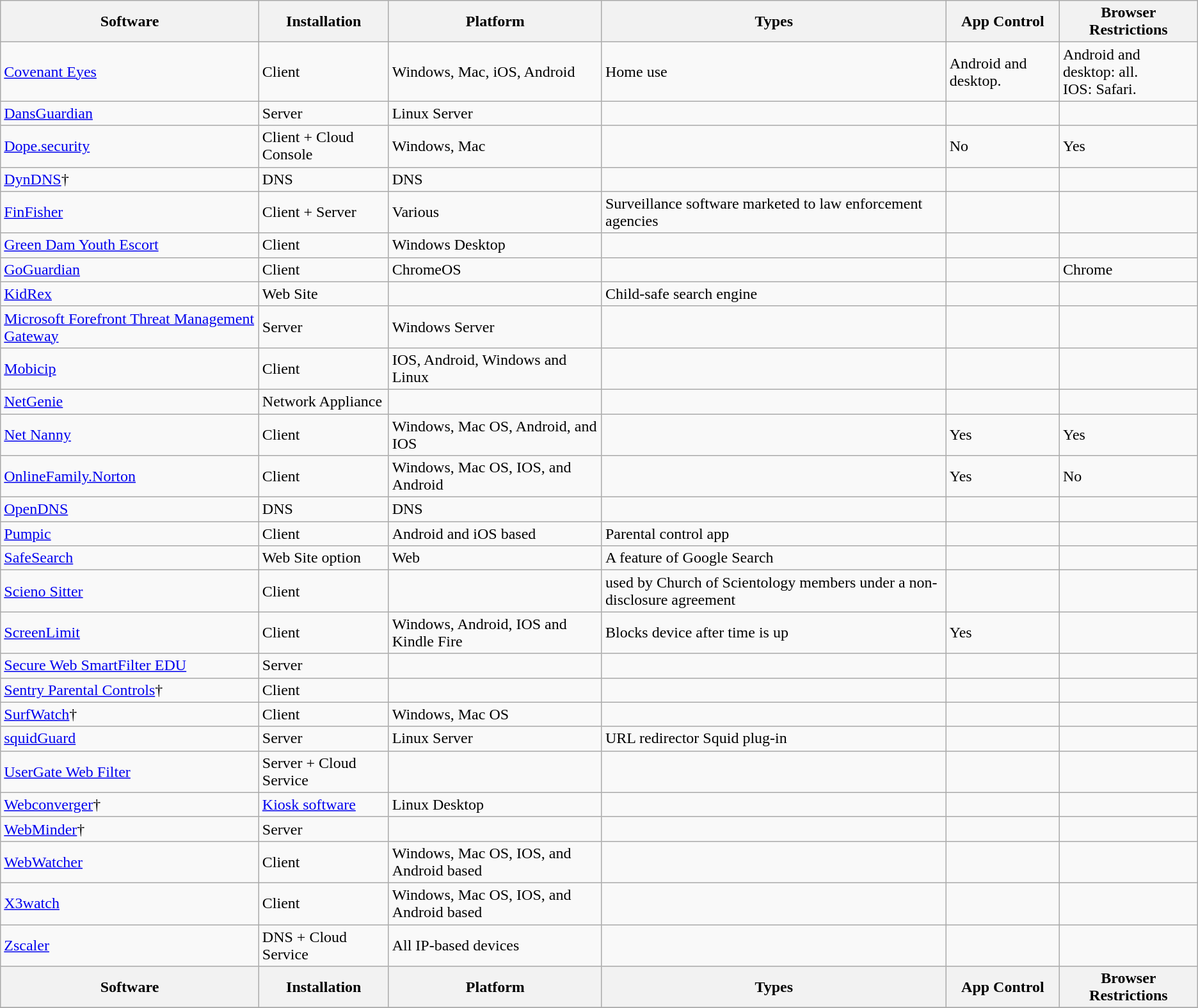<table class="wikitable sortable">
<tr>
<th>Software</th>
<th>Installation</th>
<th>Platform</th>
<th>Types</th>
<th>App Control</th>
<th>Browser Restrictions</th>
</tr>
<tr>
<td><a href='#'>Covenant Eyes</a></td>
<td>Client</td>
<td>Windows, Mac, iOS, Android</td>
<td>Home use</td>
<td>Android and desktop. </td>
<td>Android and desktop: all.<br>IOS: Safari.</td>
</tr>
<tr>
<td><a href='#'>DansGuardian</a></td>
<td>Server</td>
<td>Linux Server</td>
<td></td>
<td></td>
<td></td>
</tr>
<tr>
<td><a href='#'>Dope.security</a></td>
<td>Client + Cloud Console</td>
<td>Windows, Mac</td>
<td></td>
<td>No</td>
<td>Yes</td>
</tr>
<tr>
<td><a href='#'>DynDNS</a>†</td>
<td>DNS</td>
<td>DNS</td>
<td></td>
<td></td>
<td></td>
</tr>
<tr>
<td><a href='#'>FinFisher</a></td>
<td>Client + Server</td>
<td>Various</td>
<td>Surveillance software marketed to law enforcement agencies</td>
<td></td>
<td></td>
</tr>
<tr>
<td><a href='#'>Green Dam Youth Escort</a></td>
<td>Client</td>
<td>Windows Desktop</td>
<td Originally Chinese Government mandated software, now voluntary></td>
<td></td>
<td></td>
</tr>
<tr>
<td><a href='#'>GoGuardian</a></td>
<td>Client</td>
<td>ChromeOS</td>
<td></td>
<td></td>
<td>Chrome</td>
</tr>
<tr>
<td><a href='#'>KidRex</a></td>
<td>Web Site</td>
<td></td>
<td>Child-safe search engine</td>
<td></td>
<td></td>
</tr>
<tr ii>
<td><a href='#'>Microsoft Forefront Threat Management Gateway</a></td>
<td>Server</td>
<td>Windows Server</td>
<td></td>
<td></td>
<td></td>
</tr>
<tr>
<td><a href='#'>Mobicip</a></td>
<td>Client</td>
<td>IOS, Android, Windows and Linux</td>
<td></td>
<td></td>
<td></td>
</tr>
<tr>
<td><a href='#'>NetGenie</a></td>
<td>Network Appliance</td>
<td></td>
<td></td>
<td></td>
<td></td>
</tr>
<tr>
<td><a href='#'>Net Nanny</a></td>
<td>Client</td>
<td>Windows, Mac OS, Android, and IOS</td>
<td></td>
<td>Yes</td>
<td>Yes</td>
</tr>
<tr>
<td><a href='#'>OnlineFamily.Norton</a></td>
<td>Client</td>
<td>Windows, Mac OS, IOS, and Android</td>
<td></td>
<td>Yes</td>
<td>No</td>
</tr>
<tr>
<td><a href='#'>OpenDNS</a></td>
<td>DNS</td>
<td>DNS</td>
<td></td>
<td></td>
<td></td>
</tr>
<tr>
<td><a href='#'>Pumpic</a></td>
<td>Client</td>
<td>Android and iOS based</td>
<td>Parental control app</td>
<td></td>
<td></td>
</tr>
<tr>
<td><a href='#'>SafeSearch</a></td>
<td>Web Site option</td>
<td>Web</td>
<td>A feature of Google Search</td>
<td></td>
<td></td>
</tr>
<tr>
<td><a href='#'>Scieno Sitter</a></td>
<td>Client</td>
<td></td>
<td>used by Church of Scientology members under a non-disclosure agreement</td>
<td></td>
<td></td>
</tr>
<tr>
<td><a href='#'>ScreenLimit</a></td>
<td>Client</td>
<td>Windows, Android, IOS and Kindle Fire</td>
<td>Blocks device after time is up</td>
<td>Yes</td>
<td></td>
</tr>
<tr>
<td><a href='#'>Secure Web SmartFilter EDU</a></td>
<td>Server</td>
<td></td>
<td></td>
<td></td>
<td></td>
</tr>
<tr>
<td><a href='#'>Sentry Parental Controls</a>†</td>
<td>Client</td>
<td></td>
<td></td>
<td></td>
<td></td>
</tr>
<tr>
<td><a href='#'>SurfWatch</a>†</td>
<td>Client</td>
<td>Windows, Mac OS</td>
<td></td>
<td></td>
<td></td>
</tr>
<tr>
<td><a href='#'>squidGuard</a></td>
<td>Server</td>
<td>Linux Server</td>
<td>URL redirector Squid plug-in</td>
<td></td>
<td></td>
</tr>
<tr>
<td><a href='#'>UserGate Web Filter</a></td>
<td>Server + Cloud Service</td>
<td></td>
<td></td>
<td></td>
<td></td>
</tr>
<tr>
<td><a href='#'>Webconverger</a>†</td>
<td><a href='#'>Kiosk software</a></td>
<td>Linux Desktop</td>
<td></td>
<td></td>
<td></td>
</tr>
<tr>
<td><a href='#'>WebMinder</a>†</td>
<td>Server</td>
<td></td>
<td></td>
<td></td>
<td></td>
</tr>
<tr>
<td><a href='#'>WebWatcher</a></td>
<td>Client</td>
<td>Windows, Mac OS, IOS, and Android based</td>
<td></td>
<td></td>
<td></td>
</tr>
<tr>
<td><a href='#'>X3watch</a></td>
<td>Client</td>
<td>Windows, Mac OS, IOS, and Android based</td>
<td></td>
<td></td>
<td></td>
</tr>
<tr>
<td><a href='#'>Zscaler</a></td>
<td>DNS + Cloud Service</td>
<td>All IP-based devices</td>
<td></td>
<td></td>
<td></td>
</tr>
<tr>
<th>Software</th>
<th>Installation</th>
<th>Platform</th>
<th>Types</th>
<th>App Control</th>
<th>Browser Restrictions</th>
</tr>
<tr>
</tr>
</table>
